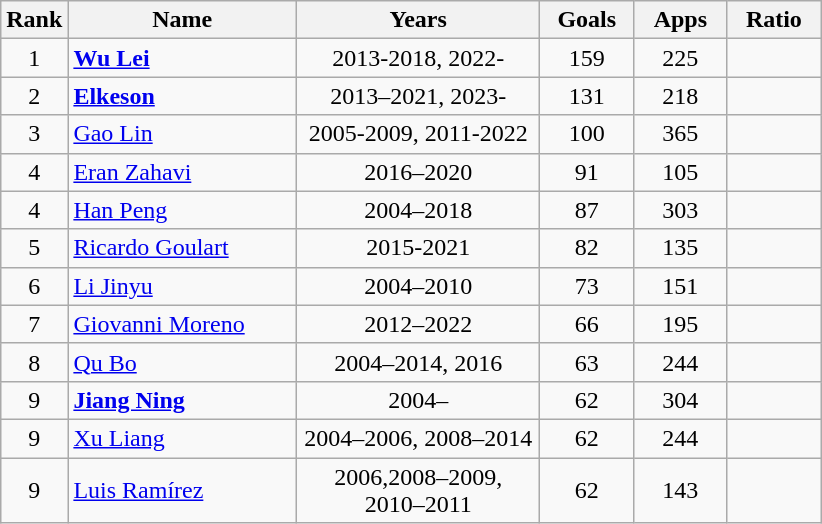<table class="wikitable sortable" style="text-align:center">
<tr>
<th width=20>Rank</th>
<th width=145>Name</th>
<th width=155>Years</th>
<th width=55>Goals</th>
<th width=55>Apps</th>
<th width=55>Ratio</th>
</tr>
<tr>
<td>1</td>
<td align=left> <strong><a href='#'>Wu Lei</a></strong></td>
<td>2013-2018, 2022-</td>
<td>159</td>
<td>225</td>
<td></td>
</tr>
<tr>
<td>2</td>
<td align=left> <strong><a href='#'>Elkeson</a></strong></td>
<td>2013–2021, 2023-</td>
<td>131</td>
<td>218</td>
<td></td>
</tr>
<tr>
<td>3</td>
<td align=left> <a href='#'>Gao Lin</a></td>
<td>2005-2009, 2011-2022</td>
<td>100</td>
<td>365</td>
<td></td>
</tr>
<tr>
<td>4</td>
<td align=left> <a href='#'>Eran Zahavi</a></td>
<td>2016–2020</td>
<td>91</td>
<td>105</td>
<td></td>
</tr>
<tr>
<td>4</td>
<td align=left> <a href='#'>Han Peng</a></td>
<td>2004–2018</td>
<td>87</td>
<td>303</td>
<td></td>
</tr>
<tr>
<td>5</td>
<td align=left> <a href='#'>Ricardo Goulart</a></td>
<td>2015-2021</td>
<td>82</td>
<td>135</td>
<td></td>
</tr>
<tr>
<td>6</td>
<td align=left> <a href='#'>Li Jinyu</a></td>
<td>2004–2010</td>
<td>73</td>
<td>151</td>
<td></td>
</tr>
<tr>
<td>7</td>
<td align=left> <a href='#'>Giovanni Moreno</a></td>
<td>2012–2022</td>
<td>66</td>
<td>195</td>
<td></td>
</tr>
<tr>
<td>8</td>
<td align=left> <a href='#'>Qu Bo</a></td>
<td>2004–2014, 2016</td>
<td>63</td>
<td>244</td>
<td></td>
</tr>
<tr>
<td>9</td>
<td align=left> <strong><a href='#'>Jiang Ning</a></strong></td>
<td>2004–</td>
<td>62</td>
<td>304</td>
<td></td>
</tr>
<tr>
<td>9</td>
<td align=left> <a href='#'>Xu Liang</a></td>
<td>2004–2006, 2008–2014</td>
<td>62</td>
<td>244</td>
<td></td>
</tr>
<tr>
<td>9</td>
<td align=left> <a href='#'>Luis Ramírez</a></td>
<td>2006,2008–2009, 2010–2011</td>
<td>62</td>
<td>143</td>
<td></td>
</tr>
</table>
